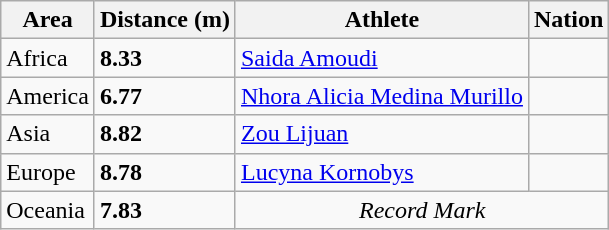<table class="wikitable">
<tr>
<th>Area</th>
<th>Distance (m)</th>
<th>Athlete</th>
<th>Nation</th>
</tr>
<tr>
<td>Africa</td>
<td><strong>8.33</strong></td>
<td><a href='#'>Saida Amoudi</a></td>
<td></td>
</tr>
<tr>
<td>America</td>
<td><strong>6.77</strong></td>
<td><a href='#'>Nhora Alicia Medina Murillo</a></td>
<td></td>
</tr>
<tr>
<td>Asia</td>
<td><strong>8.82</strong> </td>
<td><a href='#'>Zou Lijuan</a></td>
<td></td>
</tr>
<tr>
<td>Europe</td>
<td><strong>8.78</strong></td>
<td><a href='#'>Lucyna Kornobys</a></td>
<td></td>
</tr>
<tr>
<td>Oceania</td>
<td><strong>7.83</strong></td>
<td colspan="2" align="center"><em>Record Mark</em></td>
</tr>
</table>
